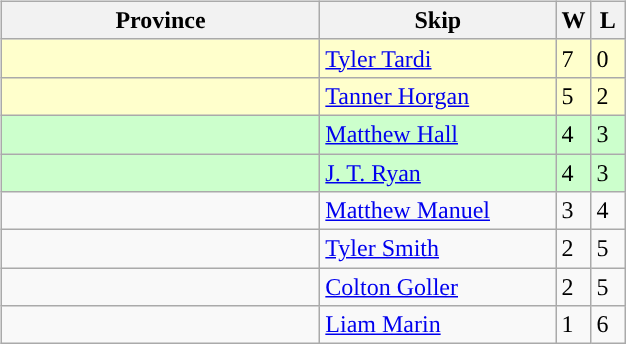<table>
<tr>
<td style="width:10%; vertical-align:top;"><br><table class="wikitable">
<tr>
<th width=205>Province</th>
<th width=150>Skip</th>
<th width=15>W</th>
<th width=15>L</th>
</tr>
<tr style="background:#ffffcc;">
<td></td>
<td><a href='#'>Tyler Tardi</a></td>
<td>7</td>
<td>0</td>
</tr>
<tr style="background:#ffffcc;">
<td></td>
<td><a href='#'>Tanner Horgan</a></td>
<td>5</td>
<td>2</td>
</tr>
<tr style="background:#ccffcc;">
<td></td>
<td><a href='#'>Matthew Hall</a></td>
<td>4</td>
<td>3</td>
</tr>
<tr style="background:#ccffcc;">
<td></td>
<td><a href='#'>J. T. Ryan</a></td>
<td>4</td>
<td>3</td>
</tr>
<tr>
<td></td>
<td><a href='#'>Matthew Manuel</a></td>
<td>3</td>
<td>4</td>
</tr>
<tr>
<td></td>
<td><a href='#'>Tyler Smith</a></td>
<td>2</td>
<td>5</td>
</tr>
<tr>
<td></td>
<td><a href='#'>Colton Goller</a></td>
<td>2</td>
<td>5</td>
</tr>
<tr>
<td></td>
<td><a href='#'>Liam Marin</a></td>
<td>1</td>
<td>6</td>
</tr>
</table>
</td>
</tr>
<tr>
</tr>
</table>
